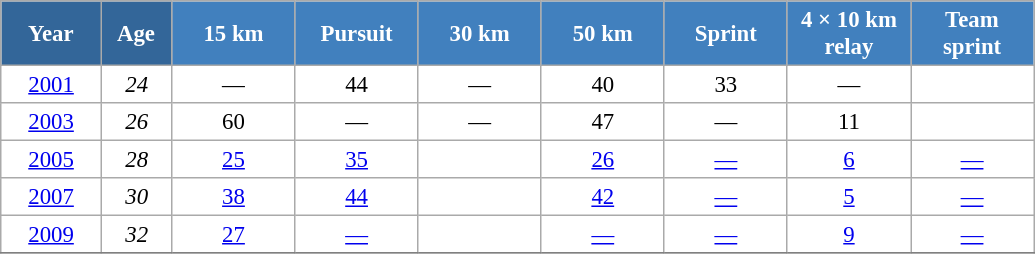<table class="wikitable" style="font-size:95%; text-align:center; border:grey solid 1px; border-collapse:collapse; background:#ffffff;">
<tr>
<th style="background-color:#369; color:white; width:60px;"> Year </th>
<th style="background-color:#369; color:white; width:40px;"> Age </th>
<th style="background-color:#4180be; color:white; width:75px;"> 15 km </th>
<th style="background-color:#4180be; color:white; width:75px;"> Pursuit </th>
<th style="background-color:#4180be; color:white; width:75px;"> 30 km </th>
<th style="background-color:#4180be; color:white; width:75px;"> 50 km </th>
<th style="background-color:#4180be; color:white; width:75px;"> Sprint </th>
<th style="background-color:#4180be; color:white; width:75px;"> 4 × 10 km <br> relay </th>
<th style="background-color:#4180be; color:white; width:75px;"> Team <br> sprint </th>
</tr>
<tr>
<td><a href='#'>2001</a></td>
<td><em>24</em></td>
<td>—</td>
<td>44</td>
<td>—</td>
<td>40</td>
<td>33</td>
<td>—</td>
<td></td>
</tr>
<tr>
<td><a href='#'>2003</a></td>
<td><em>26</em></td>
<td>60</td>
<td>—</td>
<td>—</td>
<td>47</td>
<td>—</td>
<td>11</td>
<td></td>
</tr>
<tr>
<td><a href='#'>2005</a></td>
<td><em>28</em></td>
<td><a href='#'>25</a></td>
<td><a href='#'>35</a></td>
<td></td>
<td><a href='#'>26</a></td>
<td><a href='#'>—</a></td>
<td><a href='#'>6</a></td>
<td><a href='#'>—</a></td>
</tr>
<tr>
<td><a href='#'>2007</a></td>
<td><em>30</em></td>
<td><a href='#'>38</a></td>
<td><a href='#'>44</a></td>
<td></td>
<td><a href='#'>42</a></td>
<td><a href='#'>—</a></td>
<td><a href='#'>5</a></td>
<td><a href='#'>—</a></td>
</tr>
<tr>
<td><a href='#'>2009</a></td>
<td><em>32</em></td>
<td><a href='#'>27</a></td>
<td><a href='#'>—</a></td>
<td></td>
<td><a href='#'>—</a></td>
<td><a href='#'>—</a></td>
<td><a href='#'>9</a></td>
<td><a href='#'>—</a></td>
</tr>
<tr>
</tr>
</table>
